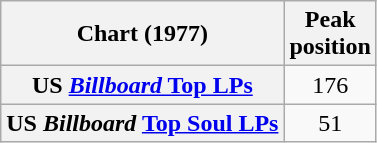<table class="wikitable sortable plainrowheaders">
<tr>
<th scope="col">Chart (1977)</th>
<th scope="col">Peak<br>position</th>
</tr>
<tr>
<th scope="row">US <a href='#'><em>Billboard</em> Top LPs</a></th>
<td align="center">176</td>
</tr>
<tr>
<th scope="row">US <em>Billboard</em> <a href='#'>Top Soul LPs</a></th>
<td align="center">51</td>
</tr>
</table>
